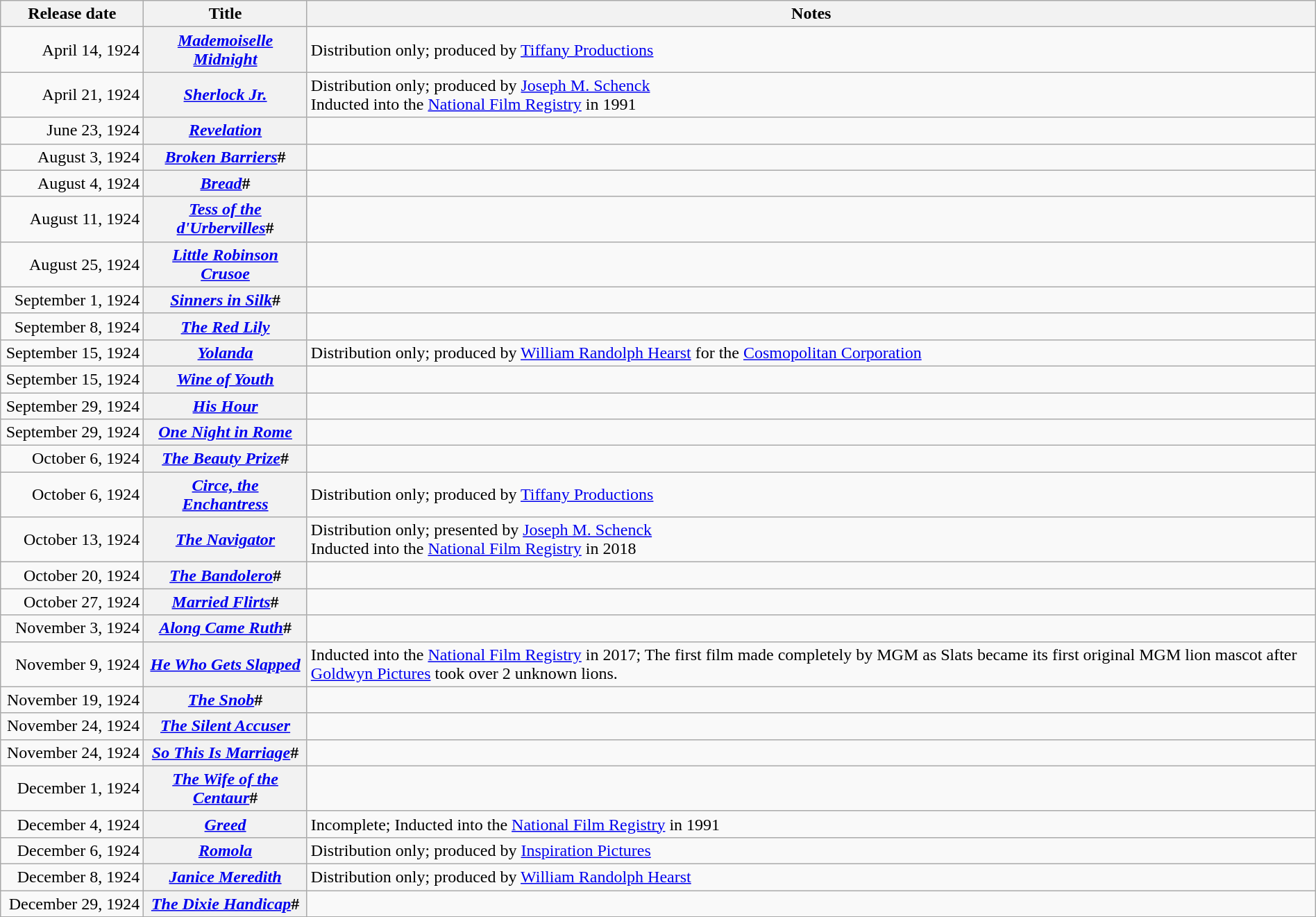<table class="wikitable sortable" style="width:100%;">
<tr>
<th scope="col" style="width:130px;">Release date</th>
<th>Title</th>
<th>Notes</th>
</tr>
<tr>
<td style="text-align:right;">April 14, 1924</td>
<th scope="row"><em><a href='#'>Mademoiselle Midnight</a></em></th>
<td>Distribution only; produced by <a href='#'>Tiffany Productions</a></td>
</tr>
<tr>
<td style="text-align:right;">April 21, 1924</td>
<th scope="row"><em><a href='#'>Sherlock Jr.</a></em></th>
<td>Distribution only; produced by <a href='#'>Joseph M. Schenck</a><br>Inducted into the <a href='#'>National Film Registry</a> in 1991</td>
</tr>
<tr>
<td style="text-align:right;">June 23, 1924</td>
<th scope="row"><em><a href='#'>Revelation</a></em></th>
<td></td>
</tr>
<tr>
<td style="text-align:right;">August 3, 1924</td>
<th scope="row"><em><a href='#'>Broken Barriers</a></em>#</th>
<td></td>
</tr>
<tr>
<td style="text-align:right;">August 4, 1924</td>
<th scope="row"><em><a href='#'>Bread</a></em>#</th>
<td></td>
</tr>
<tr>
<td style="text-align:right;">August 11, 1924</td>
<th scope="row"><em><a href='#'>Tess of the d'Urbervilles</a></em>#</th>
<td></td>
</tr>
<tr>
<td style="text-align:right;">August 25, 1924</td>
<th scope="row"><em><a href='#'>Little Robinson Crusoe</a></em></th>
<td></td>
</tr>
<tr>
<td style="text-align:right;">September 1, 1924</td>
<th scope="row"><em><a href='#'>Sinners in Silk</a></em>#</th>
<td></td>
</tr>
<tr>
<td style="text-align:right;">September 8, 1924</td>
<th scope="row"><em><a href='#'>The Red Lily</a></em></th>
<td></td>
</tr>
<tr>
<td style="text-align:right;">September 15, 1924</td>
<th scope="row"><em><a href='#'>Yolanda</a></em></th>
<td>Distribution only; produced by <a href='#'>William Randolph Hearst</a> for the <a href='#'>Cosmopolitan Corporation</a></td>
</tr>
<tr>
<td style="text-align:right;">September 15, 1924</td>
<th scope="row"><em><a href='#'>Wine of Youth</a></em></th>
<td></td>
</tr>
<tr>
<td style="text-align:right;">September 29, 1924</td>
<th scope="row"><em><a href='#'>His Hour</a></em></th>
<td></td>
</tr>
<tr>
<td style="text-align:right;">September 29, 1924</td>
<th scope="row"><em><a href='#'>One Night in Rome</a></em></th>
<td></td>
</tr>
<tr>
<td style="text-align:right;">October 6, 1924</td>
<th scope="row"><em><a href='#'>The Beauty Prize</a></em>#</th>
<td></td>
</tr>
<tr>
<td style="text-align:right;">October 6, 1924</td>
<th scope="row"><em><a href='#'>Circe, the Enchantress</a></em></th>
<td>Distribution only; produced by <a href='#'>Tiffany Productions</a></td>
</tr>
<tr>
<td style="text-align:right;">October 13, 1924</td>
<th scope="row"><em><a href='#'>The Navigator</a></em></th>
<td>Distribution only; presented by <a href='#'>Joseph M. Schenck</a><br>Inducted into the <a href='#'>National Film Registry</a> in 2018</td>
</tr>
<tr>
<td style="text-align:right;">October 20, 1924</td>
<th scope="row"><em><a href='#'>The Bandolero</a></em>#</th>
<td></td>
</tr>
<tr>
<td style="text-align:right;">October 27, 1924</td>
<th scope="row"><em><a href='#'>Married Flirts</a></em>#</th>
<td></td>
</tr>
<tr>
<td style="text-align:right;">November 3, 1924</td>
<th scope="row"><em><a href='#'>Along Came Ruth</a></em>#</th>
<td></td>
</tr>
<tr>
<td style="text-align:right;">November 9, 1924</td>
<th scope="row"><em><a href='#'>He Who Gets Slapped</a></em></th>
<td>Inducted into the <a href='#'>National Film Registry</a> in 2017; The first film made completely by MGM as Slats became its first original MGM lion mascot after <a href='#'>Goldwyn Pictures</a> took over 2 unknown lions.</td>
</tr>
<tr>
<td style="text-align:right;">November 19, 1924</td>
<th scope="row"><em><a href='#'>The Snob</a></em>#</th>
<td></td>
</tr>
<tr>
<td style="text-align:right;">November 24, 1924</td>
<th scope="row"><em><a href='#'>The Silent Accuser</a></em></th>
<td></td>
</tr>
<tr>
<td style="text-align:right;">November 24, 1924</td>
<th scope="row"><em><a href='#'>So This Is Marriage</a></em>#</th>
<td></td>
</tr>
<tr>
<td style="text-align:right;">December 1, 1924</td>
<th scope="row"><em><a href='#'>The Wife of the Centaur</a></em>#</th>
<td></td>
</tr>
<tr>
<td style="text-align:right;">December 4, 1924</td>
<th scope="row"><em><a href='#'>Greed</a></em></th>
<td>Incomplete; Inducted into the <a href='#'>National Film Registry</a> in 1991</td>
</tr>
<tr>
<td style="text-align:right;">December 6, 1924</td>
<th scope="row"><em><a href='#'>Romola</a></em></th>
<td>Distribution only; produced by <a href='#'>Inspiration Pictures</a></td>
</tr>
<tr>
<td style="text-align:right;">December 8, 1924</td>
<th scope="row"><em><a href='#'>Janice Meredith</a></em></th>
<td>Distribution only; produced by <a href='#'>William Randolph Hearst</a></td>
</tr>
<tr>
<td style="text-align:right;">December 29, 1924</td>
<th scope="row"><em><a href='#'>The Dixie Handicap</a></em>#</th>
<td></td>
</tr>
<tr>
</tr>
</table>
